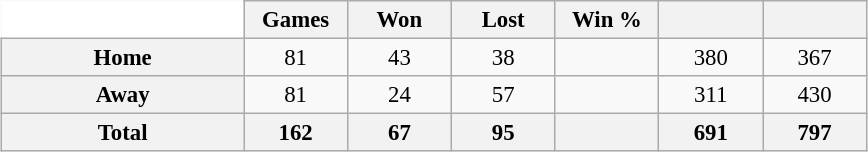<table class="wikitable" style="font-size:95%; text-align:center; width:38em; border:0; margin:1em auto;">
<tr>
<td width="28%" style="background:#fff;border:0;"></td>
<th width="12%">Games</th>
<th width="12%">Won</th>
<th width="12%">Lost</th>
<th width="12%">Win %</th>
<th width="12%"></th>
<th width="12%"></th>
</tr>
<tr>
<th>Home</th>
<td>81</td>
<td>43</td>
<td>38</td>
<td></td>
<td>380</td>
<td>367</td>
</tr>
<tr>
<th>Away</th>
<td>81</td>
<td>24</td>
<td>57</td>
<td></td>
<td>311</td>
<td>430</td>
</tr>
<tr>
<th>Total</th>
<th>162</th>
<th>67</th>
<th>95</th>
<th></th>
<th>691</th>
<th>797</th>
</tr>
</table>
